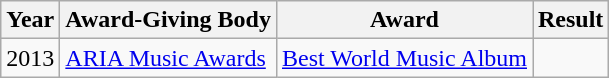<table class="wikitable">
<tr>
<th>Year</th>
<th>Award-Giving Body</th>
<th>Award</th>
<th>Result</th>
</tr>
<tr>
<td rowspan="4">2013</td>
<td rowspan="1"><a href='#'>ARIA Music Awards</a></td>
<td><a href='#'>Best World Music Album</a></td>
<td></td>
</tr>
</table>
